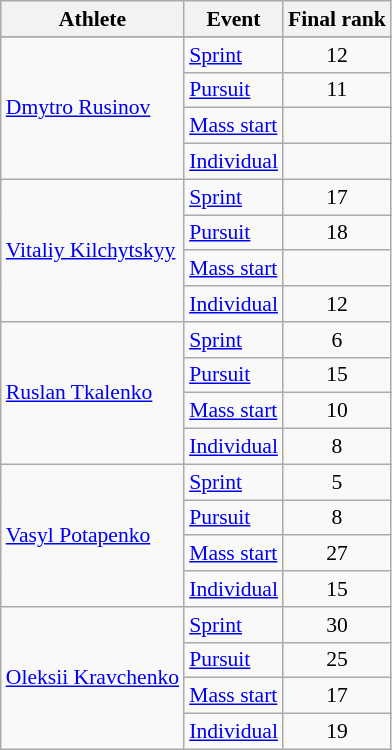<table class="wikitable" style="font-size:90%">
<tr>
<th>Athlete</th>
<th>Event</th>
<th>Final rank</th>
</tr>
<tr style="font-size:95%">
</tr>
<tr align=center>
<td align=left rowspan=4><a href='#'>Dmytro Rusinov</a></td>
<td align=left><a href='#'>Sprint</a></td>
<td>12</td>
</tr>
<tr align=center>
<td align=left><a href='#'>Pursuit</a></td>
<td>11</td>
</tr>
<tr align=center>
<td align=left><a href='#'>Mass start</a></td>
<td></td>
</tr>
<tr align=center>
<td align=left><a href='#'>Individual</a></td>
<td></td>
</tr>
<tr align=center>
<td align=left rowspan=4><a href='#'>Vitaliy Kilchytskyy</a></td>
<td align=left><a href='#'>Sprint</a></td>
<td>17</td>
</tr>
<tr align=center>
<td align=left><a href='#'>Pursuit</a></td>
<td>18</td>
</tr>
<tr align=center>
<td align=left><a href='#'>Mass start</a></td>
<td></td>
</tr>
<tr align=center>
<td align=left><a href='#'>Individual</a></td>
<td>12</td>
</tr>
<tr align=center>
<td align=left rowspan=4><a href='#'>Ruslan Tkalenko</a></td>
<td align=left><a href='#'>Sprint</a></td>
<td>6</td>
</tr>
<tr align=center>
<td align=left><a href='#'>Pursuit</a></td>
<td>15</td>
</tr>
<tr align=center>
<td align=left><a href='#'>Mass start</a></td>
<td>10</td>
</tr>
<tr align=center>
<td align=left><a href='#'>Individual</a></td>
<td>8</td>
</tr>
<tr align=center>
<td align=left rowspan=4><a href='#'>Vasyl Potapenko</a></td>
<td align=left><a href='#'>Sprint</a></td>
<td>5</td>
</tr>
<tr align=center>
<td align=left><a href='#'>Pursuit</a></td>
<td>8</td>
</tr>
<tr align=center>
<td align=left><a href='#'>Mass start</a></td>
<td>27</td>
</tr>
<tr align=center>
<td align=left><a href='#'>Individual</a></td>
<td>15</td>
</tr>
<tr align=center>
<td align=left rowspan=4><a href='#'>Oleksii Kravchenko</a></td>
<td align=left><a href='#'>Sprint</a></td>
<td>30</td>
</tr>
<tr align=center>
<td align=left><a href='#'>Pursuit</a></td>
<td>25</td>
</tr>
<tr align=center>
<td align=left><a href='#'>Mass start</a></td>
<td>17</td>
</tr>
<tr align=center>
<td align=left><a href='#'>Individual</a></td>
<td>19</td>
</tr>
</table>
